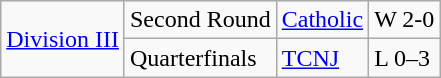<table class="wikitable">
<tr>
<td rowspan="2"><a href='#'>Division III</a></td>
<td>Second Round</td>
<td><a href='#'>Catholic</a></td>
<td>W 2-0</td>
</tr>
<tr>
<td>Quarterfinals</td>
<td><a href='#'>TCNJ</a></td>
<td>L 0–3</td>
</tr>
</table>
